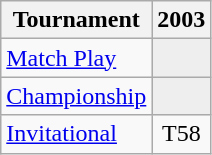<table class="wikitable" style="text-align:center;">
<tr>
<th>Tournament</th>
<th>2003</th>
</tr>
<tr>
<td align="left"><a href='#'>Match Play</a></td>
<td style="background:#eeeeee;"></td>
</tr>
<tr>
<td align="left"><a href='#'>Championship</a></td>
<td style="background:#eeeeee;"></td>
</tr>
<tr>
<td align="left"><a href='#'>Invitational</a></td>
<td>T58</td>
</tr>
</table>
